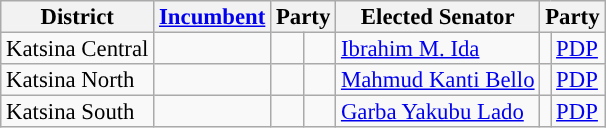<table class="sortable wikitable" style="font-size:95%;line-height:14px;">
<tr>
<th class="unsortable">District</th>
<th class="unsortable"><a href='#'>Incumbent</a></th>
<th colspan="2">Party</th>
<th class="unsortable">Elected Senator</th>
<th colspan="2">Party</th>
</tr>
<tr>
<td>Katsina Central</td>
<td></td>
<td></td>
<td></td>
<td><a href='#'>Ibrahim M. Ida</a></td>
<td style="background:"></td>
<td><a href='#'>PDP</a></td>
</tr>
<tr>
<td>Katsina North</td>
<td></td>
<td></td>
<td></td>
<td><a href='#'>Mahmud Kanti Bello</a></td>
<td style="background:"></td>
<td><a href='#'>PDP</a></td>
</tr>
<tr>
<td>Katsina South</td>
<td></td>
<td></td>
<td></td>
<td><a href='#'>Garba Yakubu Lado</a></td>
<td style="background:"></td>
<td><a href='#'>PDP</a></td>
</tr>
</table>
